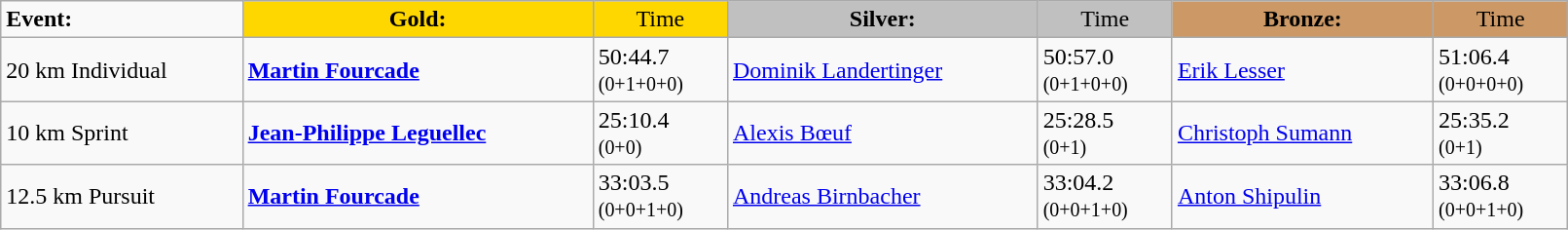<table class="wikitable" width=85%>
<tr>
<td><strong>Event:</strong></td>
<td style="text-align:center;background-color:gold;"><strong>Gold:</strong></td>
<td style="text-align:center;background-color:gold;">Time</td>
<td style="text-align:center;background-color:silver;"><strong>Silver:</strong></td>
<td style="text-align:center;background-color:silver;">Time</td>
<td style="text-align:center;background-color:#CC9966;"><strong>Bronze:</strong></td>
<td style="text-align:center;background-color:#CC9966;">Time</td>
</tr>
<tr>
<td>20 km Individual<br></td>
<td><strong><a href='#'>Martin Fourcade</a></strong><br><small></small></td>
<td>50:44.7<br><small>(0+1+0+0)</small></td>
<td><a href='#'>Dominik Landertinger</a><br><small></small></td>
<td>50:57.0<br><small>(0+1+0+0)</small></td>
<td><a href='#'>Erik Lesser</a><br><small></small></td>
<td>51:06.4<br><small>(0+0+0+0)</small></td>
</tr>
<tr>
<td>10 km Sprint<br></td>
<td><strong><a href='#'>Jean-Philippe Leguellec</a></strong><br><small></small></td>
<td>25:10.4<br><small>(0+0)</small></td>
<td><a href='#'>Alexis Bœuf</a><br><small></small></td>
<td>25:28.5<br><small>(0+1)</small></td>
<td><a href='#'>Christoph Sumann</a><br><small></small></td>
<td>25:35.2<br><small>(0+1)</small></td>
</tr>
<tr>
<td>12.5 km Pursuit<br></td>
<td><strong><a href='#'>Martin Fourcade</a></strong><br><small></small></td>
<td>33:03.5<br><small>(0+0+1+0)</small></td>
<td><a href='#'>Andreas Birnbacher</a><br><small></small></td>
<td>33:04.2<br><small>(0+0+1+0)</small></td>
<td><a href='#'>Anton Shipulin</a><br><small></small></td>
<td>33:06.8<br><small>(0+0+1+0)</small></td>
</tr>
</table>
